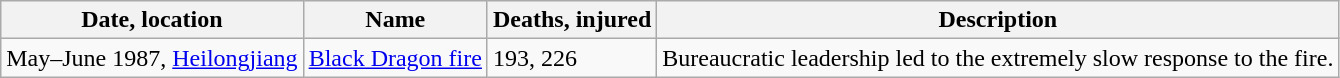<table class="wikitable sortable" id="stripe" style="width: %;">
<tr>
<th>Date, location</th>
<th>Name</th>
<th>Deaths, injured</th>
<th>Description</th>
</tr>
<tr>
<td>May–June 1987, <a href='#'>Heilongjiang</a></td>
<td><a href='#'>Black Dragon fire</a></td>
<td>193, 226</td>
<td>Bureaucratic leadership led to the extremely slow response to the fire.</td>
</tr>
</table>
